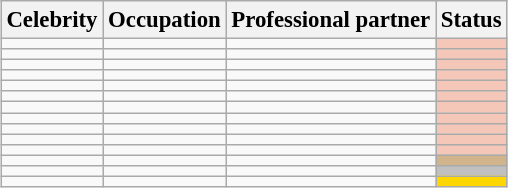<table class="wikitable sortable" style="margin:auto; text-align:center; font-size:95%;">
<tr>
<th>Celebrity</th>
<th>Occupation</th>
<th>Professional partner</th>
<th>Status</th>
</tr>
<tr>
<td></td>
<td></td>
<td></td>
<td style="background:#f4c7b8;"></td>
</tr>
<tr>
<td></td>
<td></td>
<td></td>
<td style="background:#f4c7b8;"></td>
</tr>
<tr>
<td></td>
<td></td>
<td></td>
<td style="background:#f4c7b8;"></td>
</tr>
<tr>
<td></td>
<td></td>
<td></td>
<td style="background:#f4c7b8;"></td>
</tr>
<tr>
<td></td>
<td></td>
<td></td>
<td style="background:#f4c7b8;"></td>
</tr>
<tr>
<td></td>
<td></td>
<td></td>
<td style="background:#f4c7b8;"></td>
</tr>
<tr>
<td></td>
<td></td>
<td></td>
<td style="background:#f4c7b8;"></td>
</tr>
<tr>
<td></td>
<td></td>
<td></td>
<td style="background:#f4c7b8;"></td>
</tr>
<tr>
<td></td>
<td></td>
<td></td>
<td style="background:#f4c7b8;"></td>
</tr>
<tr>
<td></td>
<td></td>
<td></td>
<td style="background:#f4c7b8;"></td>
</tr>
<tr>
<td></td>
<td></td>
<td></td>
<td style="background:#f4c7b8;"></td>
</tr>
<tr>
<td></td>
<td></td>
<td></td>
<td style="background:tan;"></td>
</tr>
<tr>
<td></td>
<td></td>
<td></td>
<td bgcolor="silver"></td>
</tr>
<tr>
<td></td>
<td></td>
<td></td>
<td bgcolor="gold"></td>
</tr>
</table>
